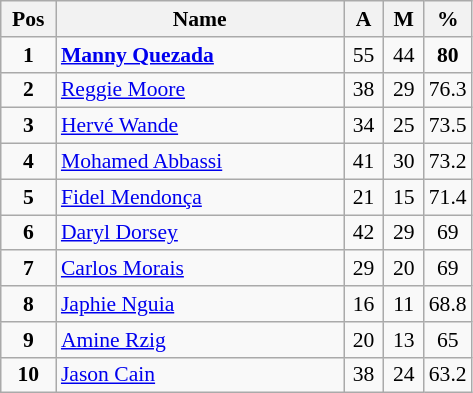<table class="wikitable" style="text-align:center; font-size:90%;">
<tr>
<th width=30px>Pos</th>
<th width=185px>Name</th>
<th width=20px>A</th>
<th width=20px>M</th>
<th width=25px>%</th>
</tr>
<tr>
<td><strong>1</strong></td>
<td align=left> <strong><a href='#'>Manny Quezada</a></strong></td>
<td>55</td>
<td>44</td>
<td><strong>80</strong></td>
</tr>
<tr>
<td><strong>2</strong></td>
<td align=left> <a href='#'>Reggie Moore</a></td>
<td>38</td>
<td>29</td>
<td>76.3</td>
</tr>
<tr>
<td><strong>3</strong></td>
<td align=left> <a href='#'>Hervé Wande</a></td>
<td>34</td>
<td>25</td>
<td>73.5</td>
</tr>
<tr>
<td><strong>4</strong></td>
<td align=left> <a href='#'>Mohamed Abbassi</a></td>
<td>41</td>
<td>30</td>
<td>73.2</td>
</tr>
<tr>
<td><strong>5</strong></td>
<td align=left> <a href='#'>Fidel Mendonça</a></td>
<td>21</td>
<td>15</td>
<td>71.4</td>
</tr>
<tr>
<td><strong>6</strong></td>
<td align=left> <a href='#'>Daryl Dorsey</a></td>
<td>42</td>
<td>29</td>
<td>69</td>
</tr>
<tr>
<td><strong>7</strong></td>
<td align=left> <a href='#'>Carlos Morais</a></td>
<td>29</td>
<td>20</td>
<td>69</td>
</tr>
<tr>
<td><strong>8</strong></td>
<td align=left> <a href='#'>Japhie Nguia</a></td>
<td>16</td>
<td>11</td>
<td>68.8</td>
</tr>
<tr>
<td><strong>9</strong></td>
<td align=left> <a href='#'>Amine Rzig</a></td>
<td>20</td>
<td>13</td>
<td>65</td>
</tr>
<tr>
<td><strong>10</strong></td>
<td align=left> <a href='#'>Jason Cain</a></td>
<td>38</td>
<td>24</td>
<td>63.2</td>
</tr>
</table>
